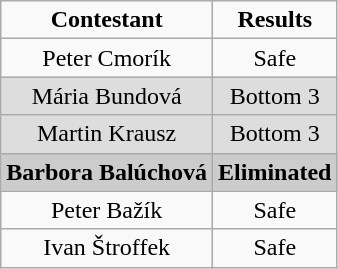<table class="wikitable plainrowheaders" style="text-align:center;">
<tr>
<td><strong>Contestant</strong></td>
<td><strong>Results</strong></td>
</tr>
<tr>
<td>Peter Cmorík</td>
<td>Safe</td>
</tr>
<tr style="background:#ddd;">
<td>Mária Bundová</td>
<td>Bottom 3</td>
</tr>
<tr style="background:#ddd;">
<td>Martin Krausz</td>
<td>Bottom 3</td>
</tr>
<tr style="background:#ccc;">
<td><strong>Barbora Balúchová</strong></td>
<td><strong>Eliminated</strong></td>
</tr>
<tr>
<td>Peter Bažík</td>
<td>Safe</td>
</tr>
<tr>
<td>Ivan Štroffek</td>
<td>Safe</td>
</tr>
</table>
